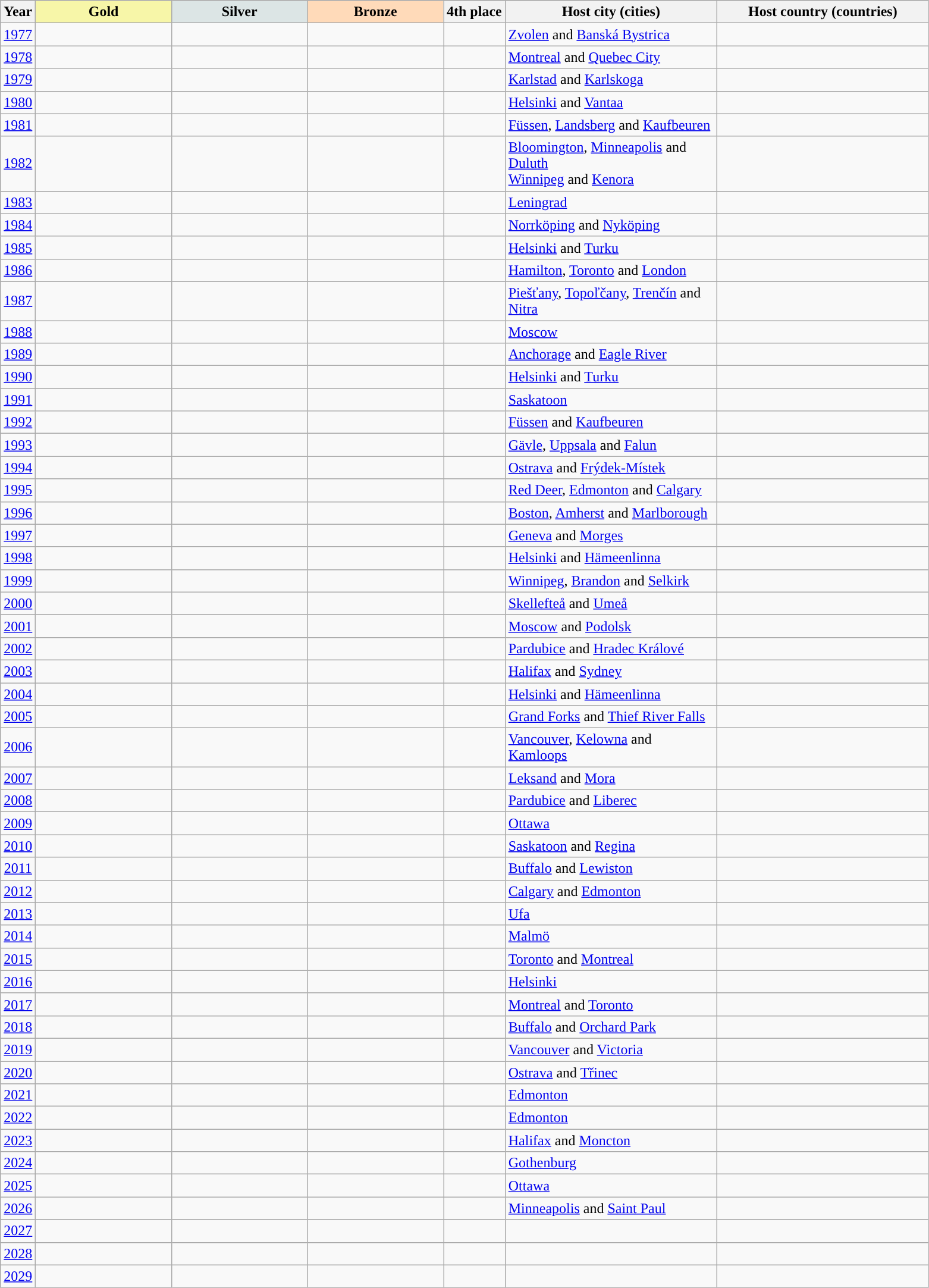<table class="wikitable sortable">
<tr bgcolor="#efefef" align="left">
<th>Year</th>
<th width=145 style="background-color: #F7F6A8;"> Gold</th>
<th width=145 style="background-color: #DCE5E5;"> Silver</th>
<th width=145 style="background-color: #FFDAB9;"> Bronze</th>
<th scope="col" style="background-color:">4th place</th>
<th width=230>Host city (cities)</th>
<th width=230>Host country (countries)</th>
</tr>
<tr>
<td align="center"><a href='#'>1977</a></td>
<td> </td>
<td> </td>
<td> </td>
<td> </td>
<td><a href='#'>Zvolen</a> and <a href='#'>Banská Bystrica</a></td>
<td></td>
</tr>
<tr>
<td align="center"><a href='#'>1978</a></td>
<td> </td>
<td> </td>
<td> </td>
<td> </td>
<td><a href='#'>Montreal</a> and <a href='#'>Quebec City</a></td>
<td></td>
</tr>
<tr>
<td align="center"><a href='#'>1979</a></td>
<td> </td>
<td> </td>
<td> </td>
<td> </td>
<td><a href='#'>Karlstad</a> and <a href='#'>Karlskoga</a></td>
<td></td>
</tr>
<tr>
<td align="center"><a href='#'>1980</a></td>
<td> </td>
<td> </td>
<td> </td>
<td> </td>
<td><a href='#'>Helsinki</a> and <a href='#'>Vantaa</a></td>
<td></td>
</tr>
<tr>
<td align="center"><a href='#'>1981</a></td>
<td> </td>
<td> </td>
<td> </td>
<td> </td>
<td><a href='#'>Füssen</a>, <a href='#'>Landsberg</a> and <a href='#'>Kaufbeuren</a></td>
<td></td>
</tr>
<tr>
<td align="center"><a href='#'>1982</a></td>
<td> </td>
<td> </td>
<td> </td>
<td> </td>
<td><a href='#'>Bloomington</a>, <a href='#'>Minneapolis</a> and <a href='#'>Duluth</a><br><a href='#'>Winnipeg</a> and <a href='#'>Kenora</a></td>
<td><br></td>
</tr>
<tr>
<td align="center"><a href='#'>1983</a></td>
<td> </td>
<td> </td>
<td> </td>
<td> </td>
<td><a href='#'>Leningrad</a></td>
<td></td>
</tr>
<tr>
<td align="center"><a href='#'>1984</a></td>
<td> </td>
<td> </td>
<td> </td>
<td> </td>
<td><a href='#'>Norrköping</a> and <a href='#'>Nyköping</a></td>
<td></td>
</tr>
<tr>
<td align="center"><a href='#'>1985</a></td>
<td> </td>
<td> </td>
<td> </td>
<td> </td>
<td><a href='#'>Helsinki</a> and <a href='#'>Turku</a></td>
<td></td>
</tr>
<tr>
<td align="center"><a href='#'>1986</a></td>
<td> </td>
<td> </td>
<td> </td>
<td> </td>
<td><a href='#'>Hamilton</a>, <a href='#'>Toronto</a> and <a href='#'>London</a></td>
<td></td>
</tr>
<tr>
<td align="center"><a href='#'>1987</a></td>
<td> </td>
<td> </td>
<td> </td>
<td> </td>
<td><a href='#'>Piešťany</a>, <a href='#'>Topoľčany</a>, <a href='#'>Trenčín</a> and <a href='#'>Nitra</a></td>
<td></td>
</tr>
<tr>
<td align="center"><a href='#'>1988</a></td>
<td> </td>
<td> </td>
<td> </td>
<td> </td>
<td><a href='#'>Moscow</a></td>
<td></td>
</tr>
<tr>
<td align="center"><a href='#'>1989</a></td>
<td> </td>
<td> </td>
<td> </td>
<td> </td>
<td><a href='#'>Anchorage</a> and <a href='#'>Eagle River</a></td>
<td></td>
</tr>
<tr>
<td align="center"><a href='#'>1990</a></td>
<td> </td>
<td> </td>
<td> </td>
<td> </td>
<td><a href='#'>Helsinki</a> and <a href='#'>Turku</a></td>
<td></td>
</tr>
<tr>
<td align="center"><a href='#'>1991</a></td>
<td> </td>
<td> </td>
<td> </td>
<td> </td>
<td><a href='#'>Saskatoon</a></td>
<td></td>
</tr>
<tr>
<td align="center"><a href='#'>1992</a></td>
<td></td>
<td> </td>
<td> </td>
<td> </td>
<td><a href='#'>Füssen</a> and <a href='#'>Kaufbeuren</a></td>
<td></td>
</tr>
<tr>
<td align="center"><a href='#'>1993</a></td>
<td> </td>
<td> </td>
<td>  </td>
<td> </td>
<td><a href='#'>Gävle</a>, <a href='#'>Uppsala</a> and <a href='#'>Falun</a></td>
<td></td>
</tr>
<tr>
<td align="center"><a href='#'>1994</a></td>
<td> </td>
<td> </td>
<td> </td>
<td> </td>
<td><a href='#'>Ostrava</a> and <a href='#'>Frýdek-Místek</a></td>
<td></td>
</tr>
<tr>
<td align="center"><a href='#'>1995</a></td>
<td> </td>
<td> </td>
<td> </td>
<td> </td>
<td><a href='#'>Red Deer</a>, <a href='#'>Edmonton</a> and <a href='#'>Calgary</a></td>
<td></td>
</tr>
<tr>
<td align="center"><a href='#'>1996</a></td>
<td> </td>
<td> </td>
<td> </td>
<td> </td>
<td><a href='#'>Boston</a>, <a href='#'>Amherst</a> and <a href='#'>Marlborough</a></td>
<td></td>
</tr>
<tr>
<td align="center"><a href='#'>1997</a></td>
<td> </td>
<td> </td>
<td> </td>
<td> </td>
<td><a href='#'>Geneva</a> and <a href='#'>Morges</a></td>
<td></td>
</tr>
<tr>
<td align="center"><a href='#'>1998</a></td>
<td> </td>
<td> </td>
<td> </td>
<td> </td>
<td><a href='#'>Helsinki</a> and <a href='#'>Hämeenlinna</a></td>
<td></td>
</tr>
<tr>
<td align="center"><a href='#'>1999</a></td>
<td> </td>
<td> </td>
<td> </td>
<td> </td>
<td><a href='#'>Winnipeg</a>, <a href='#'>Brandon</a> and <a href='#'>Selkirk</a></td>
<td></td>
</tr>
<tr>
<td align="center"><a href='#'>2000</a></td>
<td> </td>
<td> </td>
<td> </td>
<td> </td>
<td><a href='#'>Skellefteå</a> and <a href='#'>Umeå</a></td>
<td></td>
</tr>
<tr>
<td align="center"><a href='#'>2001</a></td>
<td> </td>
<td> </td>
<td> </td>
<td> </td>
<td><a href='#'>Moscow</a> and <a href='#'>Podolsk</a></td>
<td></td>
</tr>
<tr>
<td align="center"><a href='#'>2002</a></td>
<td> </td>
<td> </td>
<td> </td>
<td> </td>
<td><a href='#'>Pardubice</a> and <a href='#'>Hradec Králové</a></td>
<td></td>
</tr>
<tr>
<td align="center"><a href='#'>2003</a></td>
<td> </td>
<td> </td>
<td> </td>
<td> </td>
<td><a href='#'>Halifax</a> and <a href='#'>Sydney</a></td>
<td></td>
</tr>
<tr>
<td align="center"><a href='#'>2004</a></td>
<td> </td>
<td> </td>
<td> </td>
<td> </td>
<td><a href='#'>Helsinki</a> and <a href='#'>Hämeenlinna</a></td>
<td></td>
</tr>
<tr>
<td align="center"><a href='#'>2005</a></td>
<td> </td>
<td> </td>
<td> </td>
<td> </td>
<td><a href='#'>Grand Forks</a> and <a href='#'>Thief River Falls</a></td>
<td></td>
</tr>
<tr>
<td align="center"><a href='#'>2006</a></td>
<td> </td>
<td> </td>
<td> </td>
<td> </td>
<td><a href='#'>Vancouver</a>, <a href='#'>Kelowna</a> and <a href='#'>Kamloops</a></td>
<td></td>
</tr>
<tr>
<td align="center"><a href='#'>2007</a></td>
<td> </td>
<td> </td>
<td> </td>
<td> </td>
<td><a href='#'>Leksand</a> and <a href='#'>Mora</a></td>
<td></td>
</tr>
<tr>
<td align="center"><a href='#'>2008</a></td>
<td> </td>
<td> </td>
<td> </td>
<td> </td>
<td><a href='#'>Pardubice</a> and <a href='#'>Liberec</a></td>
<td></td>
</tr>
<tr>
<td align="center"><a href='#'>2009</a></td>
<td> </td>
<td> </td>
<td> </td>
<td> </td>
<td><a href='#'>Ottawa</a></td>
<td></td>
</tr>
<tr>
<td align="center"><a href='#'>2010</a></td>
<td> </td>
<td> </td>
<td> </td>
<td> </td>
<td><a href='#'>Saskatoon</a> and <a href='#'>Regina</a></td>
<td></td>
</tr>
<tr>
<td align="center"><a href='#'>2011</a></td>
<td> </td>
<td> </td>
<td> </td>
<td> </td>
<td><a href='#'>Buffalo</a> and <a href='#'>Lewiston</a></td>
<td></td>
</tr>
<tr>
<td align="center"><a href='#'>2012</a></td>
<td> </td>
<td> </td>
<td> </td>
<td> </td>
<td><a href='#'>Calgary</a> and <a href='#'>Edmonton</a></td>
<td></td>
</tr>
<tr>
<td align="center"><a href='#'>2013</a></td>
<td> </td>
<td> </td>
<td> </td>
<td> </td>
<td><a href='#'>Ufa</a></td>
<td></td>
</tr>
<tr>
<td align="center"><a href='#'>2014</a></td>
<td> </td>
<td> </td>
<td> </td>
<td> </td>
<td><a href='#'>Malmö</a></td>
<td></td>
</tr>
<tr>
<td align="center"><a href='#'>2015</a></td>
<td> </td>
<td> </td>
<td> </td>
<td> </td>
<td><a href='#'>Toronto</a> and <a href='#'>Montreal</a></td>
<td></td>
</tr>
<tr>
<td align="center"><a href='#'>2016</a></td>
<td> </td>
<td> </td>
<td> </td>
<td> </td>
<td><a href='#'>Helsinki</a></td>
<td></td>
</tr>
<tr>
<td align="center"><a href='#'>2017</a></td>
<td> </td>
<td> </td>
<td> </td>
<td> </td>
<td><a href='#'>Montreal</a> and <a href='#'>Toronto</a></td>
<td></td>
</tr>
<tr>
<td align="center"><a href='#'>2018</a></td>
<td> </td>
<td> </td>
<td> </td>
<td> </td>
<td><a href='#'>Buffalo</a> and <a href='#'>Orchard Park</a></td>
<td></td>
</tr>
<tr>
<td align="center"><a href='#'>2019</a></td>
<td> </td>
<td> </td>
<td> </td>
<td> </td>
<td><a href='#'>Vancouver</a> and <a href='#'>Victoria</a></td>
<td></td>
</tr>
<tr>
<td align="center"><a href='#'>2020</a></td>
<td> </td>
<td> </td>
<td> </td>
<td> </td>
<td><a href='#'>Ostrava</a> and <a href='#'>Třinec</a></td>
<td></td>
</tr>
<tr>
<td align="center"><a href='#'>2021</a></td>
<td> </td>
<td> </td>
<td> </td>
<td> </td>
<td><a href='#'>Edmonton</a></td>
<td></td>
</tr>
<tr>
<td align="center"><a href='#'>2022</a></td>
<td> </td>
<td> </td>
<td> </td>
<td> </td>
<td><a href='#'>Edmonton</a></td>
<td></td>
</tr>
<tr>
<td align="center"><a href='#'>2023</a></td>
<td> </td>
<td> </td>
<td> </td>
<td> </td>
<td><a href='#'>Halifax</a> and <a href='#'>Moncton</a></td>
<td></td>
</tr>
<tr>
<td align="center"><a href='#'>2024</a></td>
<td> </td>
<td> </td>
<td> </td>
<td> </td>
<td><a href='#'>Gothenburg</a></td>
<td></td>
</tr>
<tr>
<td align="center"><a href='#'>2025</a></td>
<td> </td>
<td> </td>
<td> </td>
<td> </td>
<td><a href='#'>Ottawa</a></td>
<td></td>
</tr>
<tr>
<td align="center"><a href='#'>2026</a></td>
<td></td>
<td></td>
<td></td>
<td></td>
<td><a href='#'>Minneapolis</a> and <a href='#'>Saint Paul</a></td>
<td></td>
</tr>
<tr>
<td align="center"><a href='#'>2027</a></td>
<td></td>
<td></td>
<td></td>
<td></td>
<td></td>
<td></td>
</tr>
<tr>
<td align="center"><a href='#'>2028</a></td>
<td></td>
<td></td>
<td></td>
<td></td>
<td></td>
<td></td>
</tr>
<tr>
<td align="center"><a href='#'>2029</a></td>
<td></td>
<td></td>
<td></td>
<td></td>
<td></td>
<td></td>
</tr>
</table>
